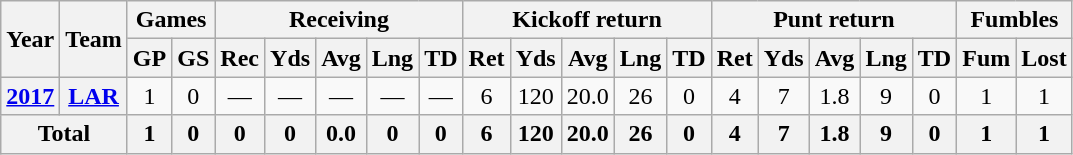<table class="wikitable" style="text-align:center;">
<tr>
<th rowspan="2">Year</th>
<th rowspan="2">Team</th>
<th colspan="2">Games</th>
<th colspan="5">Receiving</th>
<th colspan="5">Kickoff return</th>
<th colspan="5">Punt return</th>
<th colspan="2">Fumbles</th>
</tr>
<tr>
<th>GP</th>
<th>GS</th>
<th>Rec</th>
<th>Yds</th>
<th>Avg</th>
<th>Lng</th>
<th>TD</th>
<th>Ret</th>
<th>Yds</th>
<th>Avg</th>
<th>Lng</th>
<th>TD</th>
<th>Ret</th>
<th>Yds</th>
<th>Avg</th>
<th>Lng</th>
<th>TD</th>
<th>Fum</th>
<th>Lost</th>
</tr>
<tr>
<th><a href='#'>2017</a></th>
<th><a href='#'>LAR</a></th>
<td>1</td>
<td>0</td>
<td>—</td>
<td>—</td>
<td>—</td>
<td>—</td>
<td>—</td>
<td>6</td>
<td>120</td>
<td>20.0</td>
<td>26</td>
<td>0</td>
<td>4</td>
<td>7</td>
<td>1.8</td>
<td>9</td>
<td>0</td>
<td>1</td>
<td>1</td>
</tr>
<tr>
<th colspan="2">Total</th>
<th>1</th>
<th>0</th>
<th>0</th>
<th>0</th>
<th>0.0</th>
<th>0</th>
<th>0</th>
<th>6</th>
<th>120</th>
<th>20.0</th>
<th>26</th>
<th>0</th>
<th>4</th>
<th>7</th>
<th>1.8</th>
<th>9</th>
<th>0</th>
<th>1</th>
<th>1</th>
</tr>
</table>
